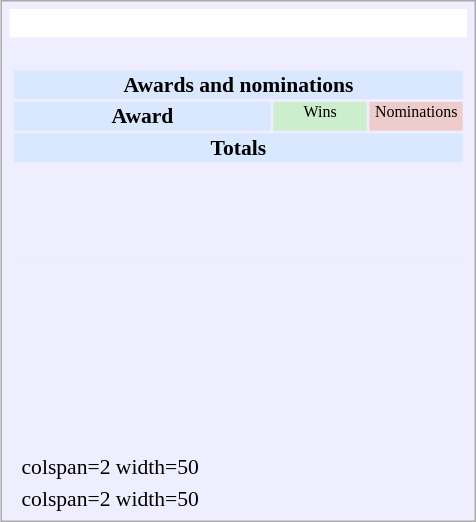<table class="infobox" style="width:22em; text-align:left; font-size:90%; vertical-align:middle; background:#eef;">
<tr style="background:white;">
<td colspan="3" style="text-align:center;"> <br> </td>
</tr>
<tr>
<td colspan="3"><br><table class="collapsible collapsed" style="width:100%;">
<tr>
<th colspan="3" style="background:#d9e8ff; text-align:center;">Awards and nominations</th>
</tr>
<tr style="background:#d9e8ff; text-align:center;">
<th style="vertical-align: middle;">Award</th>
<td style="background:#cec; font-size:8pt; width:60px;">Wins</td>
<td style="background:#ecc; font-size:8pt; width:60px;">Nominations</td>
</tr>
<tr style="background:#d9e8ff;">
<td colspan="3" style="text-align:center;"><strong>Totals</strong></td>
</tr>
<tr>
<td style="text-align:center;"><br></td>
<td></td>
<td></td>
</tr>
<tr style="background:#eef;">
<td style="text-align:center;"><br></td>
<td></td>
<td></td>
</tr>
<tr style="background:#eef;">
<td style="text-align:center;"><br></td>
<td></td>
<td></td>
</tr>
<tr style="background:#eef;">
<td style="text-align:center;"><br></td>
<td></td>
<td></td>
</tr>
<tr style="background:#eef;">
<td style="text-align:center;"><br></td>
<td></td>
<td></td>
</tr>
<tr style="background:#eef;">
<td style="text-align:center;"><br></td>
<td></td>
<td></td>
</tr>
<tr style="background:#eef;">
<td style="text-align:center;"><br></td>
<td></td>
<td></td>
</tr>
<tr style="background:#eef;">
<td style="text-align:center;"><br></td>
<td></td>
<td></td>
</tr>
<tr style="background:#eef;">
<td style="text-align:center;"><br></td>
<td></td>
<td></td>
</tr>
</table>
</td>
</tr>
<tr>
<td></td>
<td>colspan=2 width=50 </td>
</tr>
<tr>
<td></td>
<td>colspan=2 width=50 </td>
</tr>
</table>
